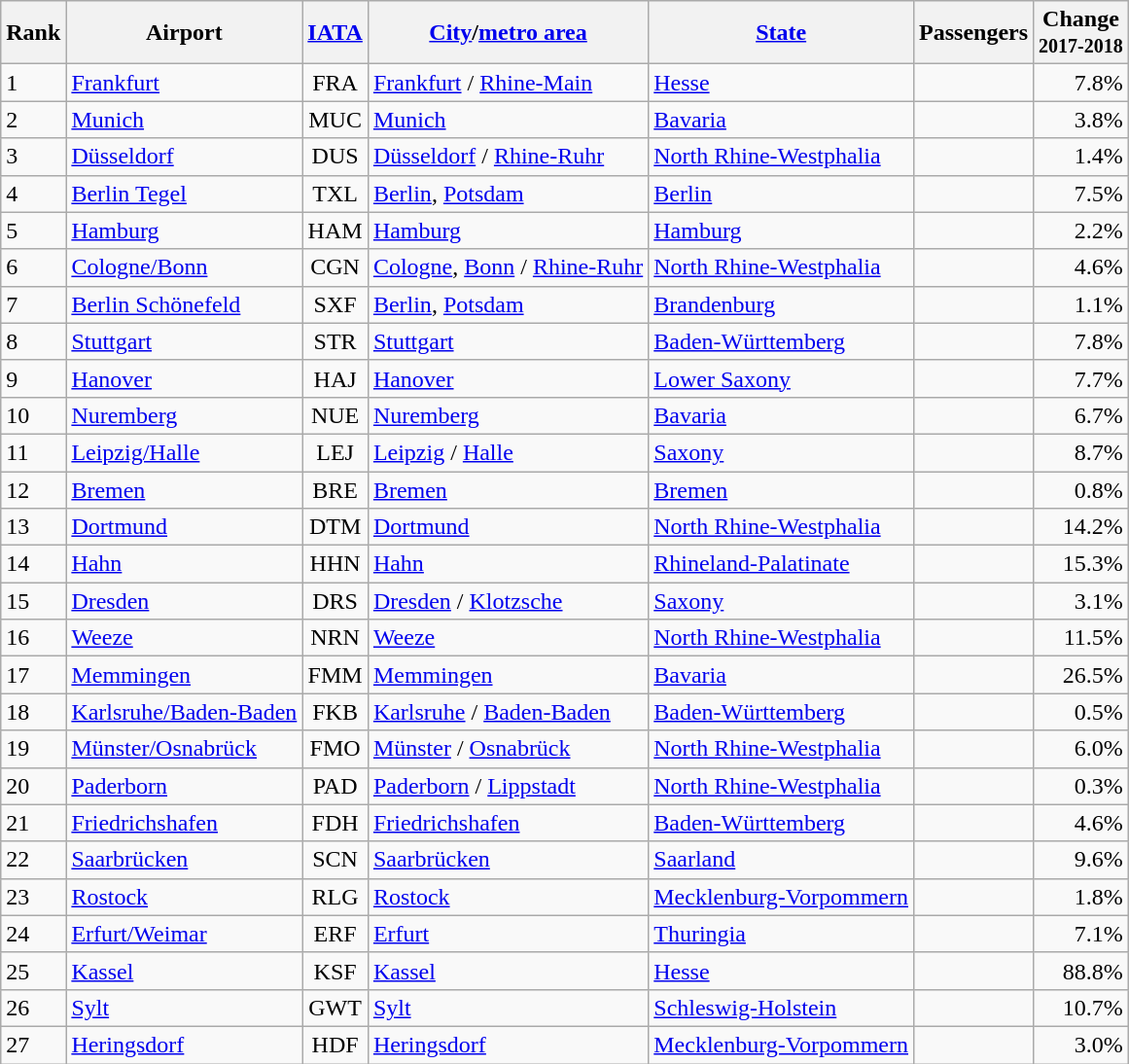<table class="wikitable sortable">
<tr>
<th>Rank</th>
<th>Airport</th>
<th><a href='#'>IATA</a></th>
<th><a href='#'>City</a>/<a href='#'>metro area</a></th>
<th><a href='#'>State</a></th>
<th class="unsortable">Passengers<br></th>
<th class="unsortable">Change<br><small>2017-2018</small></th>
</tr>
<tr>
<td>1</td>
<td><a href='#'>Frankfurt</a></td>
<td style="text-align:center;">FRA</td>
<td><a href='#'>Frankfurt</a> / <a href='#'>Rhine-Main</a></td>
<td><a href='#'>Hesse</a></td>
<td style="text-align:right;"></td>
<td style="text-align:right;">7.8%</td>
</tr>
<tr>
<td>2</td>
<td><a href='#'>Munich</a></td>
<td style="text-align:center;">MUC</td>
<td><a href='#'>Munich</a></td>
<td><a href='#'>Bavaria</a></td>
<td style="text-align:right;"></td>
<td style="text-align:right;">3.8%</td>
</tr>
<tr>
<td>3</td>
<td><a href='#'>Düsseldorf</a></td>
<td style="text-align:center;">DUS</td>
<td><a href='#'>Düsseldorf</a> / <a href='#'>Rhine-Ruhr</a></td>
<td><a href='#'>North Rhine-Westphalia</a></td>
<td style="text-align:right;"></td>
<td style="text-align:right;">1.4%</td>
</tr>
<tr>
<td>4</td>
<td><a href='#'>Berlin Tegel</a></td>
<td style="text-align:center;">TXL</td>
<td><a href='#'>Berlin</a>, <a href='#'>Potsdam</a></td>
<td><a href='#'>Berlin</a></td>
<td style="text-align:right;"></td>
<td style="text-align:right;">7.5%</td>
</tr>
<tr>
<td>5</td>
<td><a href='#'>Hamburg</a></td>
<td style="text-align:center;">HAM</td>
<td><a href='#'>Hamburg</a></td>
<td><a href='#'>Hamburg</a></td>
<td style="text-align:right;"></td>
<td style="text-align:right;">2.2%</td>
</tr>
<tr>
<td>6</td>
<td><a href='#'>Cologne/Bonn</a></td>
<td style="text-align:center;">CGN</td>
<td><a href='#'>Cologne</a>, <a href='#'>Bonn</a> / <a href='#'>Rhine-Ruhr</a></td>
<td><a href='#'>North Rhine-Westphalia</a></td>
<td style="text-align:right;"></td>
<td style="text-align:right;">4.6%</td>
</tr>
<tr>
<td>7</td>
<td><a href='#'>Berlin Schönefeld</a></td>
<td style="text-align:center;">SXF</td>
<td><a href='#'>Berlin</a>, <a href='#'>Potsdam</a></td>
<td><a href='#'>Brandenburg</a></td>
<td style="text-align:right;"></td>
<td style="text-align:right;">1.1%</td>
</tr>
<tr>
<td>8</td>
<td><a href='#'>Stuttgart</a></td>
<td style="text-align:center;">STR</td>
<td><a href='#'>Stuttgart</a></td>
<td><a href='#'>Baden-Württemberg</a></td>
<td style="text-align:right;"></td>
<td style="text-align:right;">7.8%</td>
</tr>
<tr>
<td>9</td>
<td><a href='#'>Hanover</a></td>
<td style="text-align:center;">HAJ</td>
<td><a href='#'>Hanover</a></td>
<td><a href='#'>Lower Saxony</a></td>
<td style="text-align:right;"></td>
<td style="text-align:right;">7.7%</td>
</tr>
<tr>
<td>10</td>
<td><a href='#'>Nuremberg</a></td>
<td style="text-align:center;">NUE</td>
<td><a href='#'>Nuremberg</a></td>
<td><a href='#'>Bavaria</a></td>
<td style="text-align:right;"></td>
<td style="text-align:right;">6.7%</td>
</tr>
<tr>
<td>11</td>
<td><a href='#'>Leipzig/Halle</a></td>
<td style="text-align:center;">LEJ</td>
<td><a href='#'>Leipzig</a> / <a href='#'>Halle</a></td>
<td><a href='#'>Saxony</a></td>
<td style="text-align:right;"></td>
<td style="text-align:right;">8.7%</td>
</tr>
<tr>
<td>12</td>
<td><a href='#'>Bremen</a></td>
<td style="text-align:center;">BRE</td>
<td><a href='#'>Bremen</a></td>
<td><a href='#'>Bremen</a></td>
<td style="text-align:right;"></td>
<td style="text-align:right;">0.8%</td>
</tr>
<tr>
<td>13</td>
<td><a href='#'>Dortmund</a></td>
<td style="text-align:center;">DTM</td>
<td><a href='#'>Dortmund</a></td>
<td><a href='#'>North Rhine-Westphalia</a></td>
<td style="text-align:right;"></td>
<td style="text-align:right;">14.2%</td>
</tr>
<tr>
<td>14</td>
<td><a href='#'>Hahn</a></td>
<td style="text-align:center;">HHN</td>
<td><a href='#'>Hahn</a></td>
<td><a href='#'>Rhineland-Palatinate</a></td>
<td style="text-align:right;"></td>
<td style="text-align:right;">15.3%</td>
</tr>
<tr>
<td>15</td>
<td><a href='#'>Dresden</a></td>
<td style="text-align:center;">DRS</td>
<td><a href='#'>Dresden</a> / <a href='#'>Klotzsche</a></td>
<td><a href='#'>Saxony</a></td>
<td style="text-align:right;"></td>
<td style="text-align:right;">3.1%</td>
</tr>
<tr>
<td>16</td>
<td><a href='#'>Weeze</a></td>
<td style="text-align:center;">NRN</td>
<td><a href='#'>Weeze</a></td>
<td><a href='#'>North Rhine-Westphalia</a></td>
<td style="text-align:right;"></td>
<td style="text-align:right;">11.5%</td>
</tr>
<tr>
<td>17</td>
<td><a href='#'>Memmingen</a></td>
<td style="text-align:center;">FMM</td>
<td><a href='#'>Memmingen</a></td>
<td><a href='#'>Bavaria</a></td>
<td style="text-align:right;"></td>
<td style="text-align:right;">26.5%</td>
</tr>
<tr>
<td>18</td>
<td><a href='#'>Karlsruhe/Baden-Baden</a></td>
<td style="text-align:center;">FKB</td>
<td><a href='#'>Karlsruhe</a> / <a href='#'>Baden-Baden</a></td>
<td><a href='#'>Baden-Württemberg</a></td>
<td style="text-align:right;"></td>
<td style="text-align:right;">0.5%</td>
</tr>
<tr>
<td>19</td>
<td><a href='#'>Münster/Osnabrück</a></td>
<td style="text-align:center;">FMO</td>
<td><a href='#'>Münster</a> / <a href='#'>Osnabrück</a></td>
<td><a href='#'>North Rhine-Westphalia</a></td>
<td style="text-align:right;"></td>
<td style="text-align:right;">6.0%</td>
</tr>
<tr>
<td>20</td>
<td><a href='#'>Paderborn</a></td>
<td style="text-align:center;">PAD</td>
<td><a href='#'>Paderborn</a> / <a href='#'>Lippstadt</a></td>
<td><a href='#'>North Rhine-Westphalia</a></td>
<td style="text-align:right;"></td>
<td style="text-align:right;">0.3%</td>
</tr>
<tr>
<td>21</td>
<td><a href='#'>Friedrichshafen</a></td>
<td style="text-align:center;">FDH</td>
<td><a href='#'>Friedrichshafen</a></td>
<td><a href='#'>Baden-Württemberg</a></td>
<td style="text-align:right;"></td>
<td style="text-align:right;">4.6%</td>
</tr>
<tr>
<td>22</td>
<td><a href='#'>Saarbrücken</a></td>
<td style="text-align:center;">SCN</td>
<td><a href='#'>Saarbrücken</a></td>
<td><a href='#'>Saarland</a></td>
<td style="text-align:right;"></td>
<td style="text-align:right;">9.6%</td>
</tr>
<tr>
<td>23</td>
<td><a href='#'>Rostock</a></td>
<td style="text-align:center;">RLG</td>
<td><a href='#'>Rostock</a></td>
<td><a href='#'>Mecklenburg-Vorpommern</a></td>
<td style="text-align:right;"></td>
<td style="text-align:right;">1.8%</td>
</tr>
<tr>
<td>24</td>
<td><a href='#'>Erfurt/Weimar</a></td>
<td style="text-align:center;">ERF</td>
<td><a href='#'>Erfurt</a></td>
<td><a href='#'>Thuringia</a></td>
<td style="text-align:right;"></td>
<td style="text-align:right;">7.1%</td>
</tr>
<tr>
<td>25</td>
<td><a href='#'>Kassel</a></td>
<td style="text-align:center;">KSF</td>
<td><a href='#'>Kassel</a></td>
<td><a href='#'>Hesse</a></td>
<td style="text-align:right;"></td>
<td style="text-align:right;">88.8%</td>
</tr>
<tr>
<td>26</td>
<td><a href='#'>Sylt</a></td>
<td style="text-align:center;">GWT</td>
<td><a href='#'>Sylt</a></td>
<td><a href='#'>Schleswig-Holstein</a></td>
<td style="text-align:right;"></td>
<td style="text-align:right;">10.7%</td>
</tr>
<tr>
<td>27</td>
<td><a href='#'>Heringsdorf</a></td>
<td style="text-align:center;">HDF</td>
<td><a href='#'>Heringsdorf</a></td>
<td><a href='#'>Mecklenburg-Vorpommern</a></td>
<td style="text-align:right;"></td>
<td style="text-align:right;">3.0%</td>
</tr>
</table>
